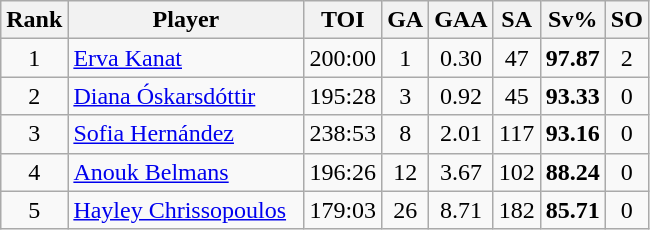<table class="wikitable sortable" style="text-align:center;">
<tr>
<th width=30>Rank</th>
<th width=150>Player</th>
<th width=20>TOI</th>
<th width=20>GA</th>
<th width=20>GAA</th>
<th width=20>SA</th>
<th width=20>Sv%</th>
<th width=20>SO</th>
</tr>
<tr>
<td>1</td>
<td align=left> <a href='#'>Erva Kanat</a></td>
<td>200:00</td>
<td>1</td>
<td>0.30</td>
<td>47</td>
<td><strong>97.87</strong></td>
<td>2</td>
</tr>
<tr>
<td>2</td>
<td align=left> <a href='#'>Diana Óskarsdóttir</a></td>
<td>195:28</td>
<td>3</td>
<td>0.92</td>
<td>45</td>
<td><strong>93.33</strong></td>
<td>0</td>
</tr>
<tr>
<td>3</td>
<td align=left> <a href='#'>Sofia Hernández</a></td>
<td>238:53</td>
<td>8</td>
<td>2.01</td>
<td>117</td>
<td><strong>93.16</strong></td>
<td>0</td>
</tr>
<tr>
<td>4</td>
<td align=left> <a href='#'>Anouk Belmans</a></td>
<td>196:26</td>
<td>12</td>
<td>3.67</td>
<td>102</td>
<td><strong>88.24</strong></td>
<td>0</td>
</tr>
<tr>
<td>5</td>
<td align=left> <a href='#'>Hayley Chrissopoulos</a></td>
<td>179:03</td>
<td>26</td>
<td>8.71</td>
<td>182</td>
<td><strong>85.71</strong></td>
<td>0</td>
</tr>
</table>
